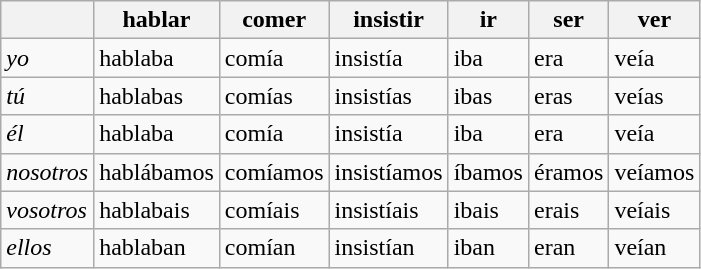<table class="wikitable">
<tr>
<th> </th>
<th>hablar</th>
<th>comer</th>
<th>insistir</th>
<th>ir</th>
<th>ser</th>
<th>ver</th>
</tr>
<tr ->
<td><em>yo</em></td>
<td>hablaba</td>
<td>comía</td>
<td>insistía</td>
<td>iba</td>
<td>era</td>
<td>veía</td>
</tr>
<tr ->
<td><em>tú</em></td>
<td>hablabas</td>
<td>comías</td>
<td>insistías</td>
<td>ibas</td>
<td>eras</td>
<td>veías</td>
</tr>
<tr ->
<td><em>él</em></td>
<td>hablaba</td>
<td>comía</td>
<td>insistía</td>
<td>iba</td>
<td>era</td>
<td>veía</td>
</tr>
<tr ->
<td><em>nosotros</em></td>
<td>hablábamos</td>
<td>comíamos</td>
<td>insistíamos</td>
<td>íbamos</td>
<td>éramos</td>
<td>veíamos</td>
</tr>
<tr ->
<td><em>vosotros</em></td>
<td>hablabais</td>
<td>comíais</td>
<td>insistíais</td>
<td>ibais</td>
<td>erais</td>
<td>veíais</td>
</tr>
<tr ->
<td><em>ellos</em></td>
<td>hablaban</td>
<td>comían</td>
<td>insistían</td>
<td>iban</td>
<td>eran</td>
<td>veían</td>
</tr>
</table>
